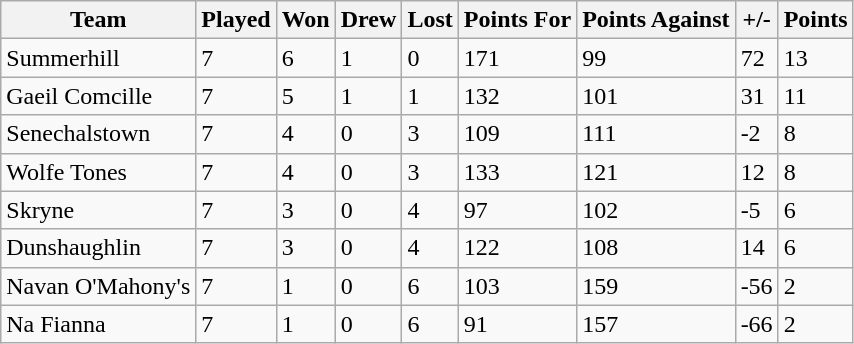<table class="wikitable">
<tr>
<th>Team</th>
<th>Played</th>
<th>Won</th>
<th>Drew</th>
<th>Lost</th>
<th>Points For</th>
<th>Points Against</th>
<th>+/-</th>
<th>Points</th>
</tr>
<tr>
<td>Summerhill</td>
<td>7</td>
<td>6</td>
<td>1</td>
<td>0</td>
<td>171</td>
<td>99</td>
<td>72</td>
<td>13</td>
</tr>
<tr>
<td>Gaeil Comcille</td>
<td>7</td>
<td>5</td>
<td>1</td>
<td>1</td>
<td>132</td>
<td>101</td>
<td>31</td>
<td>11</td>
</tr>
<tr>
<td>Senechalstown</td>
<td>7</td>
<td>4</td>
<td>0</td>
<td>3</td>
<td>109</td>
<td>111</td>
<td>-2</td>
<td>8</td>
</tr>
<tr>
<td>Wolfe Tones</td>
<td>7</td>
<td>4</td>
<td>0</td>
<td>3</td>
<td>133</td>
<td>121</td>
<td>12</td>
<td>8</td>
</tr>
<tr>
<td>Skryne</td>
<td>7</td>
<td>3</td>
<td>0</td>
<td>4</td>
<td>97</td>
<td>102</td>
<td>-5</td>
<td>6</td>
</tr>
<tr>
<td>Dunshaughlin</td>
<td>7</td>
<td>3</td>
<td>0</td>
<td>4</td>
<td>122</td>
<td>108</td>
<td>14</td>
<td>6</td>
</tr>
<tr>
<td>Navan O'Mahony's</td>
<td>7</td>
<td>1</td>
<td>0</td>
<td>6</td>
<td>103</td>
<td>159</td>
<td>-56</td>
<td>2</td>
</tr>
<tr>
<td>Na Fianna</td>
<td>7</td>
<td>1</td>
<td>0</td>
<td>6</td>
<td>91</td>
<td>157</td>
<td>-66</td>
<td>2</td>
</tr>
</table>
